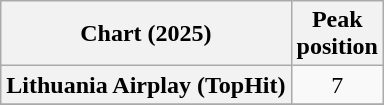<table class="wikitable plainrowheaders" style="text-align:center">
<tr>
<th scope="col">Chart (2025)</th>
<th scope="col">Peak<br>position</th>
</tr>
<tr>
<th scope="row">Lithuania Airplay (TopHit)</th>
<td>7</td>
</tr>
<tr>
</tr>
</table>
